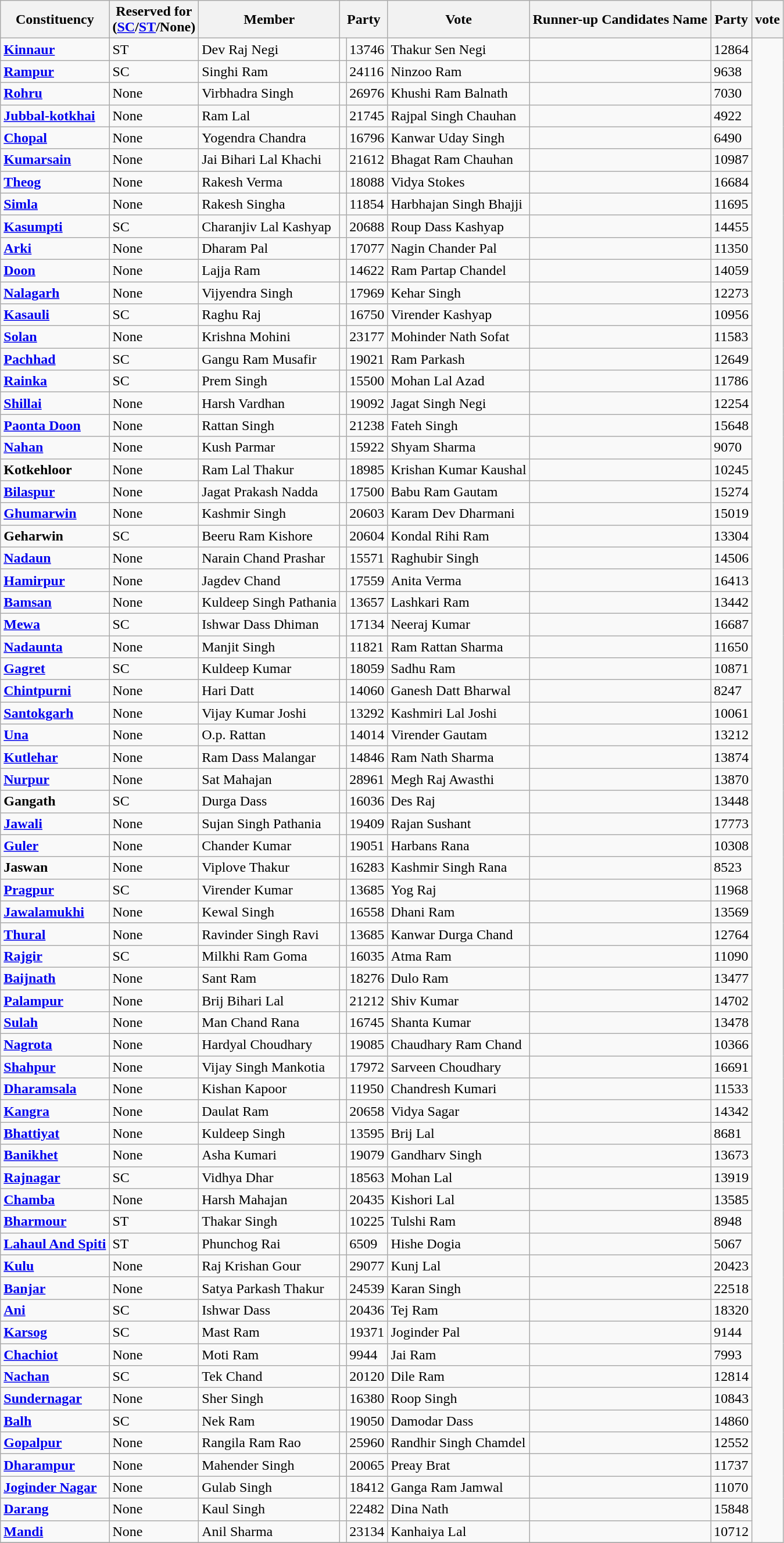<table class="wikitable sortable">
<tr>
<th><strong>Constituency</strong></th>
<th>Reserved for<br>(<a href='#'>SC</a>/<a href='#'>ST</a>/None)</th>
<th>Member</th>
<th colspan=2>Party</th>
<th>Vote</th>
<th>Runner-up Candidates Name</th>
<th colspan="2">Party</th>
<th>vote</th>
</tr>
<tr>
<td><a href='#'><strong>Kinnaur</strong></a></td>
<td>ST</td>
<td>Dev Raj Negi</td>
<td></td>
<td>13746</td>
<td>Thakur Sen Negi</td>
<td></td>
<td>12864</td>
</tr>
<tr>
<td><a href='#'><strong>Rampur</strong></a></td>
<td>SC</td>
<td>Singhi Ram</td>
<td></td>
<td>24116</td>
<td>Ninzoo Ram</td>
<td></td>
<td>9638</td>
</tr>
<tr>
<td><a href='#'><strong>Rohru</strong></a></td>
<td>None</td>
<td>Virbhadra Singh</td>
<td></td>
<td>26976</td>
<td>Khushi Ram Balnath</td>
<td></td>
<td>7030</td>
</tr>
<tr>
<td><a href='#'><strong>Jubbal-kotkhai</strong></a></td>
<td>None</td>
<td>Ram Lal</td>
<td></td>
<td>21745</td>
<td>Rajpal Singh Chauhan</td>
<td></td>
<td>4922</td>
</tr>
<tr>
<td><a href='#'><strong>Chopal</strong></a></td>
<td>None</td>
<td>Yogendra Chandra</td>
<td></td>
<td>16796</td>
<td>Kanwar Uday Singh</td>
<td></td>
<td>6490</td>
</tr>
<tr>
<td><a href='#'><strong>Kumarsain</strong></a></td>
<td>None</td>
<td>Jai Bihari Lal Khachi</td>
<td></td>
<td>21612</td>
<td>Bhagat Ram Chauhan</td>
<td></td>
<td>10987</td>
</tr>
<tr>
<td><a href='#'><strong>Theog</strong></a></td>
<td>None</td>
<td>Rakesh Verma</td>
<td></td>
<td>18088</td>
<td>Vidya Stokes</td>
<td></td>
<td>16684</td>
</tr>
<tr>
<td><a href='#'><strong>Simla</strong></a></td>
<td>None</td>
<td>Rakesh Singha</td>
<td></td>
<td>11854</td>
<td>Harbhajan Singh Bhajji</td>
<td></td>
<td>11695</td>
</tr>
<tr>
<td><a href='#'><strong>Kasumpti</strong></a></td>
<td>SC</td>
<td>Charanjiv Lal Kashyap</td>
<td></td>
<td>20688</td>
<td>Roup Dass Kashyap</td>
<td></td>
<td>14455</td>
</tr>
<tr>
<td><a href='#'><strong>Arki</strong></a></td>
<td>None</td>
<td>Dharam Pal</td>
<td></td>
<td>17077</td>
<td>Nagin Chander Pal</td>
<td></td>
<td>11350</td>
</tr>
<tr>
<td><a href='#'><strong>Doon</strong></a></td>
<td>None</td>
<td>Lajja Ram</td>
<td></td>
<td>14622</td>
<td>Ram Partap Chandel</td>
<td></td>
<td>14059</td>
</tr>
<tr>
<td><a href='#'><strong>Nalagarh</strong></a></td>
<td>None</td>
<td>Vijyendra Singh</td>
<td></td>
<td>17969</td>
<td>Kehar Singh</td>
<td></td>
<td>12273</td>
</tr>
<tr>
<td><a href='#'><strong>Kasauli</strong></a></td>
<td>SC</td>
<td>Raghu Raj</td>
<td></td>
<td>16750</td>
<td>Virender Kashyap</td>
<td></td>
<td>10956</td>
</tr>
<tr>
<td><a href='#'><strong>Solan</strong></a></td>
<td>None</td>
<td>Krishna Mohini</td>
<td></td>
<td>23177</td>
<td>Mohinder Nath Sofat</td>
<td></td>
<td>11583</td>
</tr>
<tr>
<td><a href='#'><strong>Pachhad</strong></a></td>
<td>SC</td>
<td>Gangu Ram Musafir</td>
<td></td>
<td>19021</td>
<td>Ram Parkash</td>
<td></td>
<td>12649</td>
</tr>
<tr>
<td><a href='#'><strong>Rainka</strong></a></td>
<td>SC</td>
<td>Prem Singh</td>
<td></td>
<td>15500</td>
<td>Mohan Lal Azad</td>
<td></td>
<td>11786</td>
</tr>
<tr>
<td><a href='#'><strong>Shillai</strong></a></td>
<td>None</td>
<td>Harsh Vardhan</td>
<td></td>
<td>19092</td>
<td>Jagat Singh Negi</td>
<td></td>
<td>12254</td>
</tr>
<tr>
<td><a href='#'><strong>Paonta Doon</strong></a></td>
<td>None</td>
<td>Rattan Singh</td>
<td></td>
<td>21238</td>
<td>Fateh Singh</td>
<td></td>
<td>15648</td>
</tr>
<tr>
<td><a href='#'><strong>Nahan</strong></a></td>
<td>None</td>
<td>Kush Parmar</td>
<td></td>
<td>15922</td>
<td>Shyam Sharma</td>
<td></td>
<td>9070</td>
</tr>
<tr>
<td><strong>Kotkehloor</strong></td>
<td>None</td>
<td>Ram Lal Thakur</td>
<td></td>
<td>18985</td>
<td>Krishan Kumar Kaushal</td>
<td></td>
<td>10245</td>
</tr>
<tr>
<td><a href='#'><strong>Bilaspur</strong></a></td>
<td>None</td>
<td>Jagat Prakash Nadda</td>
<td></td>
<td>17500</td>
<td>Babu Ram Gautam</td>
<td></td>
<td>15274</td>
</tr>
<tr>
<td><a href='#'><strong>Ghumarwin</strong></a></td>
<td>None</td>
<td>Kashmir Singh</td>
<td></td>
<td>20603</td>
<td>Karam Dev Dharmani</td>
<td></td>
<td>15019</td>
</tr>
<tr>
<td><strong>Geharwin</strong></td>
<td>SC</td>
<td>Beeru Ram Kishore</td>
<td></td>
<td>20604</td>
<td>Kondal Rihi Ram</td>
<td></td>
<td>13304</td>
</tr>
<tr>
<td><a href='#'><strong>Nadaun</strong></a></td>
<td>None</td>
<td>Narain Chand Prashar</td>
<td></td>
<td>15571</td>
<td>Raghubir Singh</td>
<td></td>
<td>14506</td>
</tr>
<tr>
<td><a href='#'><strong>Hamirpur</strong></a></td>
<td>None</td>
<td>Jagdev Chand</td>
<td></td>
<td>17559</td>
<td>Anita Verma</td>
<td></td>
<td>16413</td>
</tr>
<tr>
<td><a href='#'><strong>Bamsan</strong></a></td>
<td>None</td>
<td>Kuldeep Singh Pathania</td>
<td></td>
<td>13657</td>
<td>Lashkari Ram</td>
<td></td>
<td>13442</td>
</tr>
<tr>
<td><a href='#'><strong>Mewa</strong></a></td>
<td>SC</td>
<td>Ishwar Dass Dhiman</td>
<td></td>
<td>17134</td>
<td>Neeraj Kumar</td>
<td></td>
<td>16687</td>
</tr>
<tr>
<td><a href='#'><strong>Nadaunta</strong></a></td>
<td>None</td>
<td>Manjit Singh</td>
<td></td>
<td>11821</td>
<td>Ram Rattan Sharma</td>
<td></td>
<td>11650</td>
</tr>
<tr>
<td><a href='#'><strong>Gagret</strong></a></td>
<td>SC</td>
<td>Kuldeep Kumar</td>
<td></td>
<td>18059</td>
<td>Sadhu Ram</td>
<td></td>
<td>10871</td>
</tr>
<tr>
<td><a href='#'><strong>Chintpurni</strong></a></td>
<td>None</td>
<td>Hari Datt</td>
<td></td>
<td>14060</td>
<td>Ganesh Datt Bharwal</td>
<td></td>
<td>8247</td>
</tr>
<tr>
<td><a href='#'><strong>Santokgarh</strong></a></td>
<td>None</td>
<td>Vijay Kumar Joshi</td>
<td></td>
<td>13292</td>
<td>Kashmiri Lal Joshi</td>
<td></td>
<td>10061</td>
</tr>
<tr>
<td><a href='#'><strong>Una</strong></a></td>
<td>None</td>
<td>O.p. Rattan</td>
<td></td>
<td>14014</td>
<td>Virender Gautam</td>
<td></td>
<td>13212</td>
</tr>
<tr>
<td><a href='#'><strong>Kutlehar</strong></a></td>
<td>None</td>
<td>Ram Dass Malangar</td>
<td></td>
<td>14846</td>
<td>Ram Nath Sharma</td>
<td></td>
<td>13874</td>
</tr>
<tr>
<td><a href='#'><strong>Nurpur</strong></a></td>
<td>None</td>
<td>Sat Mahajan</td>
<td></td>
<td>28961</td>
<td>Megh Raj Awasthi</td>
<td></td>
<td>13870</td>
</tr>
<tr>
<td><strong>Gangath</strong></td>
<td>SC</td>
<td>Durga Dass</td>
<td></td>
<td>16036</td>
<td>Des Raj</td>
<td></td>
<td>13448</td>
</tr>
<tr>
<td><a href='#'><strong>Jawali</strong></a></td>
<td>None</td>
<td>Sujan Singh Pathania</td>
<td></td>
<td>19409</td>
<td>Rajan Sushant</td>
<td></td>
<td>17773</td>
</tr>
<tr>
<td><a href='#'><strong>Guler</strong></a></td>
<td>None</td>
<td>Chander Kumar</td>
<td></td>
<td>19051</td>
<td>Harbans Rana</td>
<td></td>
<td>10308</td>
</tr>
<tr>
<td><strong>Jaswan</strong></td>
<td>None</td>
<td>Viplove Thakur</td>
<td></td>
<td>16283</td>
<td>Kashmir Singh Rana</td>
<td></td>
<td>8523</td>
</tr>
<tr>
<td><a href='#'><strong>Pragpur</strong></a></td>
<td>SC</td>
<td>Virender Kumar</td>
<td></td>
<td>13685</td>
<td>Yog Raj</td>
<td></td>
<td>11968</td>
</tr>
<tr>
<td><a href='#'><strong>Jawalamukhi</strong></a></td>
<td>None</td>
<td>Kewal Singh</td>
<td></td>
<td>16558</td>
<td>Dhani Ram</td>
<td></td>
<td>13569</td>
</tr>
<tr>
<td><a href='#'><strong>Thural</strong></a></td>
<td>None</td>
<td>Ravinder Singh Ravi</td>
<td></td>
<td>13685</td>
<td>Kanwar Durga Chand</td>
<td></td>
<td>12764</td>
</tr>
<tr>
<td><a href='#'><strong>Rajgir</strong></a></td>
<td>SC</td>
<td>Milkhi Ram Goma</td>
<td></td>
<td>16035</td>
<td>Atma Ram</td>
<td></td>
<td>11090</td>
</tr>
<tr>
<td><a href='#'><strong>Baijnath</strong></a></td>
<td>None</td>
<td>Sant Ram</td>
<td></td>
<td>18276</td>
<td>Dulo Ram</td>
<td></td>
<td>13477</td>
</tr>
<tr>
<td><a href='#'><strong>Palampur</strong></a></td>
<td>None</td>
<td>Brij Bihari Lal</td>
<td></td>
<td>21212</td>
<td>Shiv Kumar</td>
<td></td>
<td>14702</td>
</tr>
<tr>
<td><a href='#'><strong>Sulah</strong></a></td>
<td>None</td>
<td>Man Chand Rana</td>
<td></td>
<td>16745</td>
<td>Shanta Kumar</td>
<td></td>
<td>13478</td>
</tr>
<tr>
<td><a href='#'><strong>Nagrota</strong></a></td>
<td>None</td>
<td>Hardyal Choudhary</td>
<td></td>
<td>19085</td>
<td>Chaudhary Ram Chand</td>
<td></td>
<td>10366</td>
</tr>
<tr>
<td><a href='#'><strong>Shahpur</strong></a></td>
<td>None</td>
<td>Vijay Singh Mankotia</td>
<td></td>
<td>17972</td>
<td>Sarveen Choudhary</td>
<td></td>
<td>16691</td>
</tr>
<tr>
<td><a href='#'><strong>Dharamsala</strong></a></td>
<td>None</td>
<td>Kishan Kapoor</td>
<td></td>
<td>11950</td>
<td>Chandresh Kumari</td>
<td></td>
<td>11533</td>
</tr>
<tr>
<td><a href='#'><strong>Kangra</strong></a></td>
<td>None</td>
<td>Daulat Ram</td>
<td></td>
<td>20658</td>
<td>Vidya Sagar</td>
<td></td>
<td>14342</td>
</tr>
<tr>
<td><a href='#'><strong>Bhattiyat</strong></a></td>
<td>None</td>
<td>Kuldeep Singh</td>
<td></td>
<td>13595</td>
<td>Brij Lal</td>
<td></td>
<td>8681</td>
</tr>
<tr>
<td><a href='#'><strong>Banikhet</strong></a></td>
<td>None</td>
<td>Asha Kumari</td>
<td></td>
<td>19079</td>
<td>Gandharv Singh</td>
<td></td>
<td>13673</td>
</tr>
<tr>
<td><a href='#'><strong>Rajnagar</strong></a></td>
<td>SC</td>
<td>Vidhya Dhar</td>
<td></td>
<td>18563</td>
<td>Mohan Lal</td>
<td></td>
<td>13919</td>
</tr>
<tr>
<td><a href='#'><strong>Chamba</strong></a></td>
<td>None</td>
<td>Harsh Mahajan</td>
<td></td>
<td>20435</td>
<td>Kishori Lal</td>
<td></td>
<td>13585</td>
</tr>
<tr>
<td><a href='#'><strong>Bharmour</strong></a></td>
<td>ST</td>
<td>Thakar Singh</td>
<td></td>
<td>10225</td>
<td>Tulshi Ram</td>
<td></td>
<td>8948</td>
</tr>
<tr>
<td><a href='#'><strong>Lahaul And Spiti</strong></a></td>
<td>ST</td>
<td>Phunchog Rai</td>
<td></td>
<td>6509</td>
<td>Hishe Dogia</td>
<td></td>
<td>5067</td>
</tr>
<tr>
<td><a href='#'><strong>Kulu</strong></a></td>
<td>None</td>
<td>Raj Krishan Gour</td>
<td></td>
<td>29077</td>
<td>Kunj Lal</td>
<td></td>
<td>20423</td>
</tr>
<tr>
<td><a href='#'><strong>Banjar</strong></a></td>
<td>None</td>
<td>Satya Parkash Thakur</td>
<td></td>
<td>24539</td>
<td>Karan Singh</td>
<td></td>
<td>22518</td>
</tr>
<tr>
<td><a href='#'><strong>Ani</strong></a></td>
<td>SC</td>
<td>Ishwar Dass</td>
<td></td>
<td>20436</td>
<td>Tej Ram</td>
<td></td>
<td>18320</td>
</tr>
<tr>
<td><a href='#'><strong>Karsog</strong></a></td>
<td>SC</td>
<td>Mast Ram</td>
<td></td>
<td>19371</td>
<td>Joginder Pal</td>
<td></td>
<td>9144</td>
</tr>
<tr>
<td><a href='#'><strong>Chachiot</strong></a></td>
<td>None</td>
<td>Moti Ram</td>
<td></td>
<td>9944</td>
<td>Jai Ram</td>
<td></td>
<td>7993</td>
</tr>
<tr>
<td><a href='#'><strong>Nachan</strong></a></td>
<td>SC</td>
<td>Tek Chand</td>
<td></td>
<td>20120</td>
<td>Dile Ram</td>
<td></td>
<td>12814</td>
</tr>
<tr>
<td><a href='#'><strong>Sundernagar</strong></a></td>
<td>None</td>
<td>Sher Singh</td>
<td></td>
<td>16380</td>
<td>Roop Singh</td>
<td></td>
<td>10843</td>
</tr>
<tr>
<td><a href='#'><strong>Balh</strong></a></td>
<td>SC</td>
<td>Nek Ram</td>
<td></td>
<td>19050</td>
<td>Damodar Dass</td>
<td></td>
<td>14860</td>
</tr>
<tr>
<td><a href='#'><strong>Gopalpur</strong></a></td>
<td>None</td>
<td>Rangila Ram Rao</td>
<td></td>
<td>25960</td>
<td>Randhir Singh Chamdel</td>
<td></td>
<td>12552</td>
</tr>
<tr>
<td><a href='#'><strong>Dharampur</strong></a></td>
<td>None</td>
<td>Mahender Singh</td>
<td></td>
<td>20065</td>
<td>Preay Brat</td>
<td></td>
<td>11737</td>
</tr>
<tr>
<td><a href='#'><strong>Joginder Nagar</strong></a></td>
<td>None</td>
<td>Gulab Singh</td>
<td></td>
<td>18412</td>
<td>Ganga Ram Jamwal</td>
<td></td>
<td>11070</td>
</tr>
<tr>
<td><a href='#'><strong>Darang</strong></a></td>
<td>None</td>
<td>Kaul Singh</td>
<td></td>
<td>22482</td>
<td>Dina Nath</td>
<td></td>
<td>15848</td>
</tr>
<tr>
<td><a href='#'><strong>Mandi</strong></a></td>
<td>None</td>
<td>Anil Sharma</td>
<td></td>
<td>23134</td>
<td>Kanhaiya Lal</td>
<td></td>
<td>10712</td>
</tr>
<tr>
</tr>
</table>
